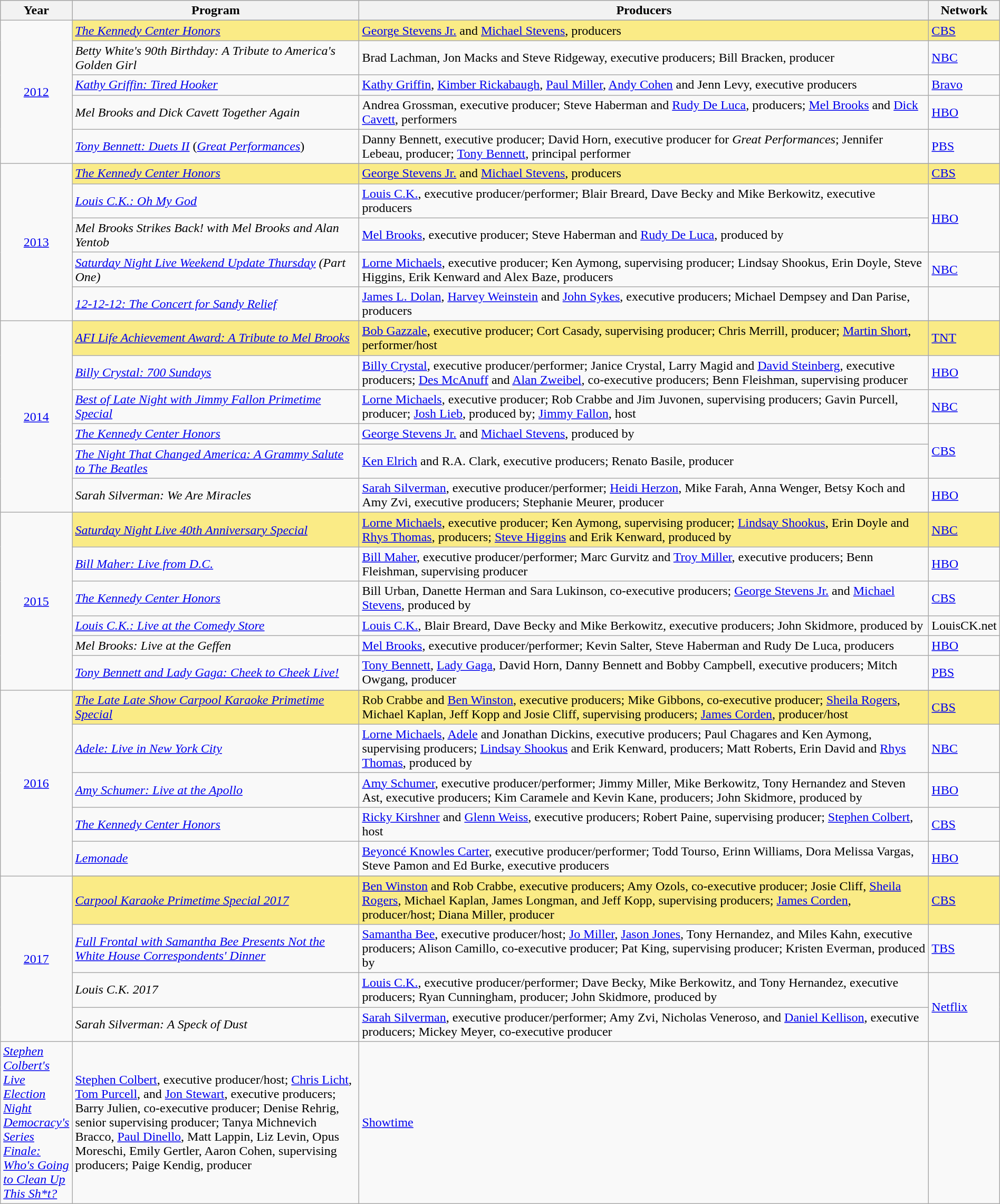<table class="wikitable" style="width:100%">
<tr bgcolor="#bebebe">
<th width="5%">Year</th>
<th width="30%">Program</th>
<th width="60%">Producers</th>
<th width="5%">Network</th>
</tr>
<tr>
<td rowspan="6" align=center><a href='#'>2012</a><br></td>
</tr>
<tr style="background:#FAEB86;">
<td><em><a href='#'>The Kennedy Center Honors</a></em></td>
<td><a href='#'>George Stevens Jr.</a> and <a href='#'>Michael Stevens</a>, producers</td>
<td><a href='#'>CBS</a></td>
</tr>
<tr>
<td><em>Betty White's 90th Birthday: A Tribute to America's Golden Girl</em></td>
<td>Brad Lachman, Jon Macks and Steve Ridgeway, executive producers; Bill Bracken, producer</td>
<td><a href='#'>NBC</a></td>
</tr>
<tr>
<td><em><a href='#'>Kathy Griffin: Tired Hooker</a></em></td>
<td><a href='#'>Kathy Griffin</a>, <a href='#'>Kimber Rickabaugh</a>, <a href='#'>Paul Miller</a>, <a href='#'>Andy Cohen</a> and Jenn Levy, executive producers</td>
<td><a href='#'>Bravo</a></td>
</tr>
<tr>
<td><em>Mel Brooks and Dick Cavett Together Again</em></td>
<td>Andrea Grossman, executive producer; Steve Haberman and <a href='#'>Rudy De Luca</a>, producers; <a href='#'>Mel Brooks</a> and <a href='#'>Dick Cavett</a>, performers</td>
<td><a href='#'>HBO</a></td>
</tr>
<tr>
<td><em><a href='#'>Tony Bennett: Duets II</a></em> (<em><a href='#'>Great Performances</a></em>)</td>
<td>Danny Bennett, executive producer; David Horn, executive producer for <em>Great Performances</em>; Jennifer Lebeau, producer; <a href='#'>Tony Bennett</a>, principal performer</td>
<td><a href='#'>PBS</a></td>
</tr>
<tr>
<td rowspan="6" align=center><a href='#'>2013</a><br></td>
</tr>
<tr style="background:#FAEB86;">
<td><em><a href='#'>The Kennedy Center Honors</a></em></td>
<td><a href='#'>George Stevens Jr.</a> and <a href='#'>Michael Stevens</a>, producers</td>
<td><a href='#'>CBS</a></td>
</tr>
<tr>
<td><em><a href='#'>Louis C.K.: Oh My God</a></em></td>
<td><a href='#'>Louis C.K.</a>, executive producer/performer; Blair Breard, Dave Becky and Mike Berkowitz, executive producers</td>
<td rowspan=2><a href='#'>HBO</a></td>
</tr>
<tr>
<td><em>Mel Brooks Strikes Back! with Mel Brooks and Alan Yentob</em></td>
<td><a href='#'>Mel Brooks</a>, executive producer; Steve Haberman and <a href='#'>Rudy De Luca</a>, produced by</td>
</tr>
<tr>
<td><em><a href='#'>Saturday Night Live Weekend Update Thursday</a> (Part One)</em></td>
<td><a href='#'>Lorne Michaels</a>, executive producer; Ken Aymong, supervising producer; Lindsay Shookus, Erin Doyle, Steve Higgins, Erik Kenward and Alex Baze, producers</td>
<td><a href='#'>NBC</a></td>
</tr>
<tr>
<td><em><a href='#'>12-12-12: The Concert for Sandy Relief</a></em></td>
<td><a href='#'>James L. Dolan</a>, <a href='#'>Harvey Weinstein</a> and <a href='#'>John Sykes</a>, executive producers; Michael Dempsey and Dan Parise, producers</td>
<td></td>
</tr>
<tr>
<td rowspan="7" align=center><a href='#'>2014</a><br></td>
</tr>
<tr style="background:#FAEB86;">
<td><em><a href='#'>AFI Life Achievement Award: A Tribute to Mel Brooks</a></em></td>
<td><a href='#'>Bob Gazzale</a>, executive producer; Cort Casady, supervising producer; Chris Merrill, producer; <a href='#'>Martin Short</a>, performer/host</td>
<td><a href='#'>TNT</a></td>
</tr>
<tr>
<td><em><a href='#'>Billy Crystal: 700 Sundays</a></em></td>
<td><a href='#'>Billy Crystal</a>, executive producer/performer; Janice Crystal, Larry Magid and <a href='#'>David Steinberg</a>, executive producers; <a href='#'>Des McAnuff</a> and <a href='#'>Alan Zweibel</a>, co-executive producers; Benn Fleishman, supervising producer</td>
<td><a href='#'>HBO</a></td>
</tr>
<tr>
<td><em><a href='#'>Best of Late Night with Jimmy Fallon Primetime Special</a></em></td>
<td><a href='#'>Lorne Michaels</a>, executive producer; Rob Crabbe and Jim Juvonen, supervising producers; Gavin Purcell, producer; <a href='#'>Josh Lieb</a>, produced by; <a href='#'>Jimmy Fallon</a>, host</td>
<td><a href='#'>NBC</a></td>
</tr>
<tr>
<td><em><a href='#'>The Kennedy Center Honors</a></em></td>
<td><a href='#'>George Stevens Jr.</a> and <a href='#'>Michael Stevens</a>, produced by</td>
<td rowspan=2><a href='#'>CBS</a></td>
</tr>
<tr>
<td><em><a href='#'>The Night That Changed America: A Grammy Salute to The Beatles</a></em></td>
<td><a href='#'>Ken Elrich</a> and R.A. Clark, executive producers; Renato Basile, producer</td>
</tr>
<tr>
<td><em>Sarah Silverman: We Are Miracles</em></td>
<td><a href='#'>Sarah Silverman</a>, executive producer/performer; <a href='#'>Heidi Herzon</a>, Mike Farah, Anna Wenger, Betsy Koch and Amy Zvi, executive producers; Stephanie Meurer, producer</td>
<td><a href='#'>HBO</a></td>
</tr>
<tr>
<td rowspan="7" align=center><a href='#'>2015</a><br></td>
</tr>
<tr style="background:#FAEB86;">
<td><em><a href='#'>Saturday Night Live 40th Anniversary Special</a></em></td>
<td><a href='#'>Lorne Michaels</a>, executive producer; Ken Aymong, supervising producer; <a href='#'>Lindsay Shookus</a>, Erin Doyle and <a href='#'>Rhys Thomas</a>, producers; <a href='#'>Steve Higgins</a> and Erik Kenward, produced by</td>
<td><a href='#'>NBC</a></td>
</tr>
<tr>
<td><em><a href='#'>Bill Maher: Live from D.C.</a></em></td>
<td><a href='#'>Bill Maher</a>, executive producer/performer; Marc Gurvitz and <a href='#'>Troy Miller</a>, executive producers; Benn Fleishman, supervising producer</td>
<td><a href='#'>HBO</a></td>
</tr>
<tr>
<td><em><a href='#'>The Kennedy Center Honors</a></em></td>
<td>Bill Urban, Danette Herman and Sara Lukinson, co-executive producers; <a href='#'>George Stevens Jr.</a> and <a href='#'>Michael Stevens</a>, produced by</td>
<td><a href='#'>CBS</a></td>
</tr>
<tr>
<td><em><a href='#'>Louis C.K.: Live at the Comedy Store</a></em></td>
<td><a href='#'>Louis C.K.</a>, Blair Breard, Dave Becky and Mike Berkowitz, executive producers; John Skidmore, produced by</td>
<td>LouisCK.net</td>
</tr>
<tr>
<td><em>Mel Brooks: Live at the Geffen</em></td>
<td><a href='#'>Mel Brooks</a>, executive producer/performer; Kevin Salter, Steve Haberman and Rudy De Luca, producers</td>
<td><a href='#'>HBO</a></td>
</tr>
<tr>
<td><em><a href='#'>Tony Bennett and Lady Gaga: Cheek to Cheek Live!</a></em></td>
<td><a href='#'>Tony Bennett</a>, <a href='#'>Lady Gaga</a>, David Horn, Danny Bennett and Bobby Campbell, executive producers; Mitch Owgang, producer</td>
<td><a href='#'>PBS</a></td>
</tr>
<tr>
<td rowspan="6" align=center><a href='#'>2016</a><br></td>
</tr>
<tr style="background:#FAEB86;">
<td><em><a href='#'>The Late Late Show Carpool Karaoke Primetime Special</a></em></td>
<td>Rob Crabbe and <a href='#'>Ben Winston</a>, executive producers; Mike Gibbons, co-executive producer; <a href='#'>Sheila Rogers</a>, Michael Kaplan, Jeff Kopp and Josie Cliff, supervising producers; <a href='#'>James Corden</a>, producer/host</td>
<td><a href='#'>CBS</a></td>
</tr>
<tr>
<td><em><a href='#'>Adele: Live in New York City</a></em></td>
<td><a href='#'>Lorne Michaels</a>, <a href='#'>Adele</a> and Jonathan Dickins, executive producers; Paul Chagares and Ken Aymong, supervising producers; <a href='#'>Lindsay Shookus</a> and Erik Kenward, producers; Matt Roberts, Erin David and <a href='#'>Rhys Thomas</a>, produced by</td>
<td><a href='#'>NBC</a></td>
</tr>
<tr>
<td><em><a href='#'>Amy Schumer: Live at the Apollo</a></em></td>
<td><a href='#'>Amy Schumer</a>, executive producer/performer; Jimmy Miller, Mike Berkowitz, Tony Hernandez and Steven Ast, executive producers; Kim Caramele and Kevin Kane, producers; John Skidmore, produced by</td>
<td><a href='#'>HBO</a></td>
</tr>
<tr>
<td><em><a href='#'>The Kennedy Center Honors</a></em></td>
<td><a href='#'>Ricky Kirshner</a> and <a href='#'>Glenn Weiss</a>, executive producers; Robert Paine, supervising producer; <a href='#'>Stephen Colbert</a>, host</td>
<td><a href='#'>CBS</a></td>
</tr>
<tr>
<td><em><a href='#'>Lemonade</a></em></td>
<td><a href='#'>Beyoncé Knowles Carter</a>, executive producer/performer; Todd Tourso, Erinn Williams, Dora Melissa Vargas, Steve Pamon and Ed Burke, executive producers</td>
<td><a href='#'>HBO</a></td>
</tr>
<tr>
<td rowspan="6" align=center><a href='#'>2017</a><br></td>
</tr>
<tr>
</tr>
<tr style="background:#FAEB86;">
<td><em><a href='#'>Carpool Karaoke Primetime Special 2017</a></em></td>
<td><a href='#'>Ben Winston</a> and Rob Crabbe, executive producers; Amy Ozols, co-executive producer; Josie Cliff, <a href='#'>Sheila Rogers</a>, Michael Kaplan, James Longman, and Jeff Kopp, supervising producers; <a href='#'>James Corden</a>, producer/host; Diana Miller, producer</td>
<td><a href='#'>CBS</a></td>
</tr>
<tr>
<td><em><a href='#'>Full Frontal with Samantha Bee Presents Not the White House Correspondents' Dinner</a></em></td>
<td><a href='#'>Samantha Bee</a>, executive producer/host; <a href='#'>Jo Miller</a>, <a href='#'>Jason Jones</a>, Tony Hernandez, and Miles Kahn, executive producers; Alison Camillo, co-executive producer; Pat King, supervising producer; Kristen Everman, produced by</td>
<td><a href='#'>TBS</a></td>
</tr>
<tr>
<td><em>Louis C.K. 2017</em></td>
<td><a href='#'>Louis C.K.</a>, executive producer/performer; Dave Becky, Mike Berkowitz, and Tony Hernandez, executive producers; Ryan Cunningham, producer; John Skidmore, produced by</td>
<td rowspan=2><a href='#'>Netflix</a></td>
</tr>
<tr>
<td><em>Sarah Silverman: A Speck of Dust</em></td>
<td><a href='#'>Sarah Silverman</a>, executive producer/performer; Amy Zvi, Nicholas Veneroso, and <a href='#'>Daniel Kellison</a>, executive producers; Mickey Meyer, co-executive producer</td>
</tr>
<tr>
<td><em><a href='#'>Stephen Colbert's Live Election Night Democracy's Series Finale: Who's Going to Clean Up This Sh*t?</a></em></td>
<td><a href='#'>Stephen Colbert</a>, executive producer/host; <a href='#'>Chris Licht</a>, <a href='#'>Tom Purcell</a>, and <a href='#'>Jon Stewart</a>, executive producers; Barry Julien, co-executive producer; Denise Rehrig, senior supervising producer; Tanya Michnevich Bracco, <a href='#'>Paul Dinello</a>, Matt Lappin, Liz Levin, Opus Moreschi, Emily Gertler, Aaron Cohen, supervising producers; Paige Kendig, producer</td>
<td><a href='#'>Showtime</a></td>
</tr>
</table>
